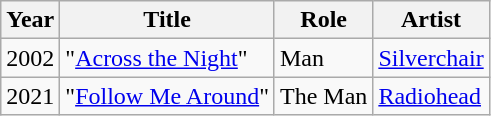<table class="wikitable unsortable">
<tr>
<th>Year</th>
<th>Title</th>
<th>Role</th>
<th class="unsortable">Artist</th>
</tr>
<tr>
<td>2002</td>
<td>"<a href='#'>Across the Night</a>"</td>
<td>Man</td>
<td><a href='#'>Silverchair</a></td>
</tr>
<tr>
<td>2021</td>
<td>"<a href='#'>Follow Me Around</a>"</td>
<td>The Man</td>
<td><a href='#'>Radiohead</a></td>
</tr>
</table>
